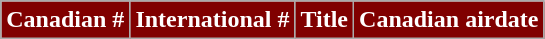<table class="wikitable">
<tr style="color: white;">
<th scope="col" style="background: maroon;">Canadian #</th>
<th scope="col" style="background: maroon;">International #</th>
<th scope="col" style="background: maroon;">Title</th>
<th scope="col" style="background: maroon;">Canadian airdate<br>
















</th>
</tr>
</table>
